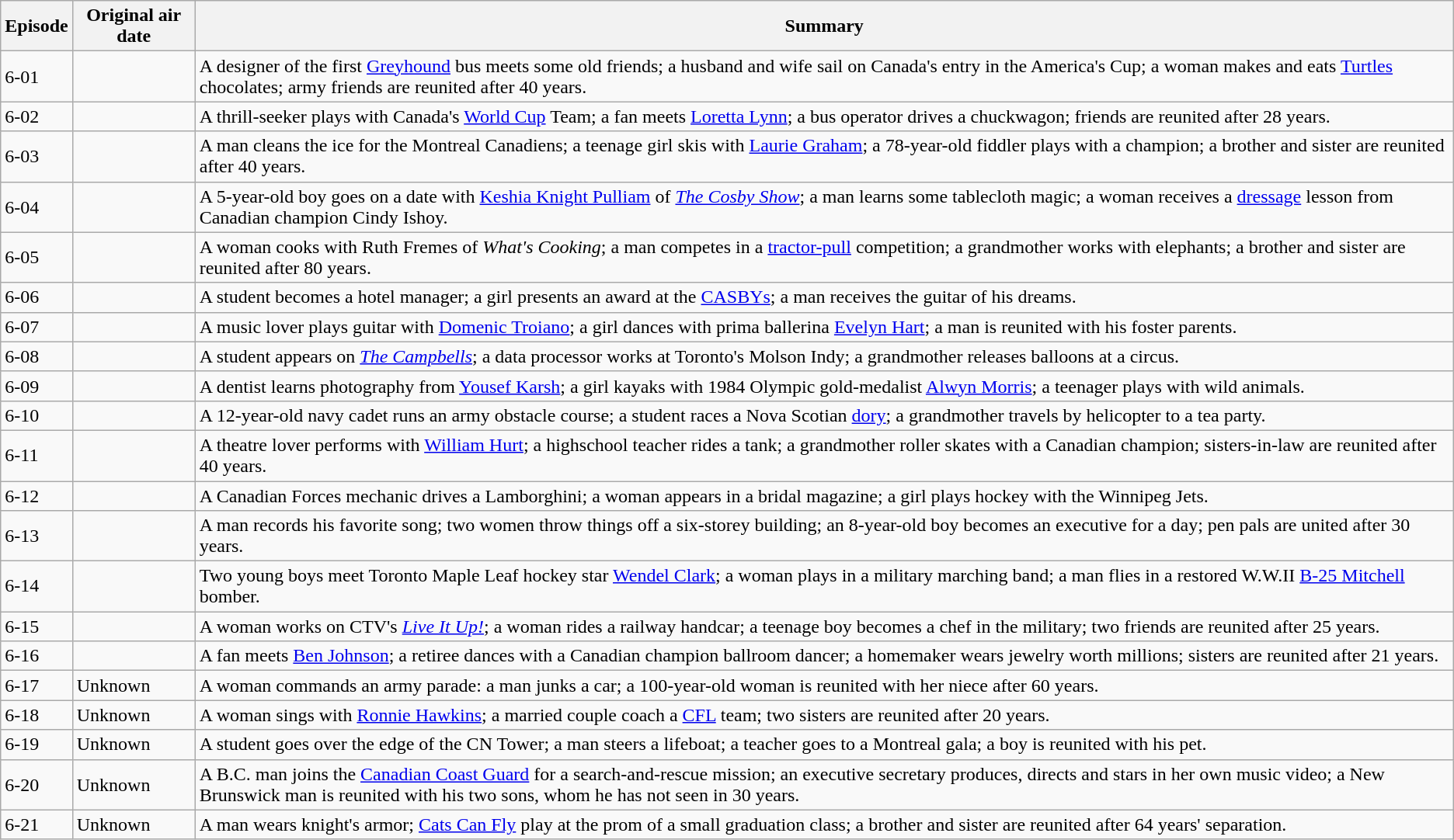<table " class="wikitable" sortable">
<tr>
<th scope="col">Episode</th>
<th scope="col">Original air date</th>
<th scope="col">Summary</th>
</tr>
<tr>
<td>6-01</td>
<td style=white-space:nowrap></td>
<td>A designer of the first <a href='#'>Greyhound</a> bus meets some old friends; a husband and wife sail on Canada's entry in the America's Cup; a woman makes and eats <a href='#'>Turtles</a> chocolates; army friends are reunited after 40 years.</td>
</tr>
<tr>
<td>6-02</td>
<td style=white-space:nowrap></td>
<td>A thrill-seeker plays with Canada's <a href='#'>World Cup</a> Team; a fan meets <a href='#'>Loretta Lynn</a>; a bus operator drives a chuckwagon; friends are reunited after 28 years.</td>
</tr>
<tr>
<td>6-03</td>
<td style=white-space:nowrap></td>
<td>A man cleans the ice for the Montreal Canadiens; a teenage girl skis with <a href='#'>Laurie Graham</a>; a 78-year-old fiddler plays with a champion; a brother and sister are reunited after 40 years.</td>
</tr>
<tr>
<td>6-04</td>
<td style=white-space:nowrap></td>
<td>A 5-year-old boy goes on a date with <a href='#'>Keshia Knight Pulliam</a> of <em><a href='#'>The Cosby Show</a></em>; a man learns some tablecloth magic; a woman receives a <a href='#'>dressage</a> lesson from Canadian champion Cindy Ishoy.</td>
</tr>
<tr>
<td>6-05</td>
<td style=white-space:nowrap></td>
<td>A woman cooks with Ruth Fremes of <em>What's Cooking</em>; a man competes in a <a href='#'>tractor-pull</a> competition; a grandmother works with elephants; a brother and sister are reunited after 80 years.</td>
</tr>
<tr>
<td>6-06</td>
<td style=white-space:nowrap></td>
<td>A student becomes a hotel manager; a girl presents an award at the <a href='#'>CASBYs</a>; a man receives the guitar of his dreams.</td>
</tr>
<tr>
<td>6-07</td>
<td style=white-space:nowrap></td>
<td>A music lover plays guitar with <a href='#'>Domenic Troiano</a>; a girl dances with prima ballerina <a href='#'>Evelyn Hart</a>; a man is reunited with his foster parents.</td>
</tr>
<tr>
<td>6-08</td>
<td style=white-space:nowrap></td>
<td>A student appears on <em><a href='#'>The Campbells</a></em>; a data processor works at Toronto's Molson Indy; a grandmother releases balloons at a circus.</td>
</tr>
<tr>
<td>6-09</td>
<td style=white-space:nowrap></td>
<td>A dentist learns photography from <a href='#'>Yousef Karsh</a>; a girl kayaks with 1984 Olympic gold-medalist <a href='#'>Alwyn Morris</a>; a teenager plays with wild animals.</td>
</tr>
<tr>
<td>6-10</td>
<td style=white-space:nowrap></td>
<td>A 12-year-old navy cadet runs an army obstacle course; a student races a Nova Scotian <a href='#'>dory</a>; a grandmother travels by helicopter to a tea party.</td>
</tr>
<tr>
<td>6-11</td>
<td style=white-space:nowrap></td>
<td>A theatre lover performs with <a href='#'>William Hurt</a>; a highschool teacher rides a tank; a grandmother roller skates with a Canadian champion; sisters-in-law are reunited after 40 years.</td>
</tr>
<tr>
<td>6-12</td>
<td style=white-space:nowrap></td>
<td>A Canadian Forces mechanic drives a Lamborghini; a woman appears in a bridal magazine; a girl plays hockey with the Winnipeg Jets.</td>
</tr>
<tr>
<td>6-13</td>
<td style=white-space:nowrap></td>
<td>A man records his favorite song; two women throw things off a six-storey building; an 8-year-old boy becomes an executive for a day; pen pals are united after 30 years.</td>
</tr>
<tr>
<td>6-14</td>
<td style=white-space:nowrap></td>
<td>Two young boys meet Toronto Maple Leaf hockey star <a href='#'>Wendel Clark</a>; a woman plays in a military marching band; a man flies in a restored W.W.II <a href='#'>B-25 Mitchell</a> bomber.</td>
</tr>
<tr>
<td>6-15</td>
<td style=white-space:nowrap></td>
<td>A woman works on CTV's <em><a href='#'>Live It Up!</a></em>; a woman rides a railway handcar; a teenage boy becomes a chef in the military; two friends are reunited after 25 years.</td>
</tr>
<tr>
<td>6-16</td>
<td style=white-space:nowrap></td>
<td>A fan meets <a href='#'>Ben Johnson</a>; a retiree dances with a Canadian champion ballroom dancer; a homemaker wears jewelry worth millions; sisters are reunited after 21 years.</td>
</tr>
<tr>
<td>6-17</td>
<td>Unknown</td>
<td>A woman commands an army parade: a man junks a car; a 100-year-old woman is reunited with her niece after 60 years.</td>
</tr>
<tr>
<td>6-18</td>
<td>Unknown</td>
<td>A woman sings with <a href='#'>Ronnie Hawkins</a>; a married couple coach a <a href='#'>CFL</a> team; two sisters are reunited after 20 years.</td>
</tr>
<tr>
<td>6-19</td>
<td>Unknown</td>
<td>A student goes over the edge of the CN Tower; a man steers a lifeboat; a teacher goes to a Montreal gala; a boy is reunited with his pet.</td>
</tr>
<tr>
<td>6-20</td>
<td>Unknown</td>
<td>A B.C. man joins the <a href='#'>Canadian Coast Guard</a> for a search-and-rescue mission; an executive secretary produces, directs and stars in her own music video; a New Brunswick man is reunited with his two sons, whom he has not seen in 30 years.</td>
</tr>
<tr>
<td>6-21</td>
<td>Unknown</td>
<td>A man wears knight's armor; <a href='#'>Cats Can Fly</a> play at the prom of a small graduation class; a brother and sister are reunited after 64 years' separation.</td>
</tr>
</table>
